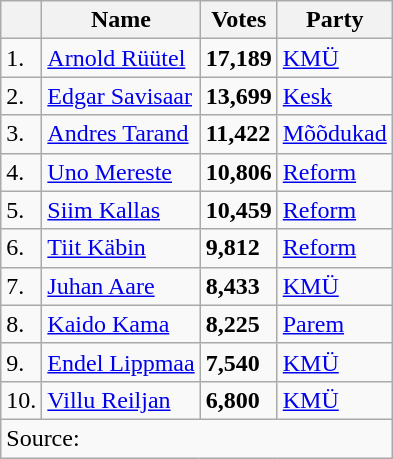<table class="wikitable sortable">
<tr>
<th></th>
<th><strong>Name</strong></th>
<th><strong>Votes</strong></th>
<th><strong>Party</strong></th>
</tr>
<tr>
<td>1.</td>
<td><a href='#'>Arnold Rüütel</a></td>
<td><strong>17,189</strong></td>
<td><a href='#'>KMÜ</a></td>
</tr>
<tr>
<td>2.</td>
<td><a href='#'>Edgar Savisaar</a></td>
<td><strong>13,699</strong></td>
<td><a href='#'>Kesk</a></td>
</tr>
<tr>
<td>3.</td>
<td><a href='#'>Andres Tarand</a></td>
<td><strong>11,422</strong></td>
<td><a href='#'>Mõõdukad</a></td>
</tr>
<tr>
<td>4.</td>
<td><a href='#'>Uno Mereste</a></td>
<td><strong>10,806</strong></td>
<td><a href='#'>Reform</a></td>
</tr>
<tr>
<td>5.</td>
<td><a href='#'>Siim Kallas</a></td>
<td><strong>10,459</strong></td>
<td><a href='#'>Reform</a></td>
</tr>
<tr>
<td>6.</td>
<td><a href='#'>Tiit Käbin</a></td>
<td><strong>9,812</strong></td>
<td><a href='#'>Reform</a></td>
</tr>
<tr>
<td>7.</td>
<td><a href='#'>Juhan Aare</a></td>
<td><strong>8,433</strong></td>
<td><a href='#'>KMÜ</a></td>
</tr>
<tr>
<td>8.</td>
<td><a href='#'>Kaido Kama</a></td>
<td><strong>8,225</strong></td>
<td><a href='#'>Parem</a></td>
</tr>
<tr>
<td>9.</td>
<td><a href='#'>Endel Lippmaa</a></td>
<td><strong>7,540</strong></td>
<td><a href='#'>KMÜ</a></td>
</tr>
<tr>
<td>10.</td>
<td><a href='#'>Villu Reiljan</a></td>
<td><strong>6,800</strong></td>
<td><a href='#'>KMÜ</a></td>
</tr>
<tr>
<td align=left colspan=5>Source: </td>
</tr>
</table>
